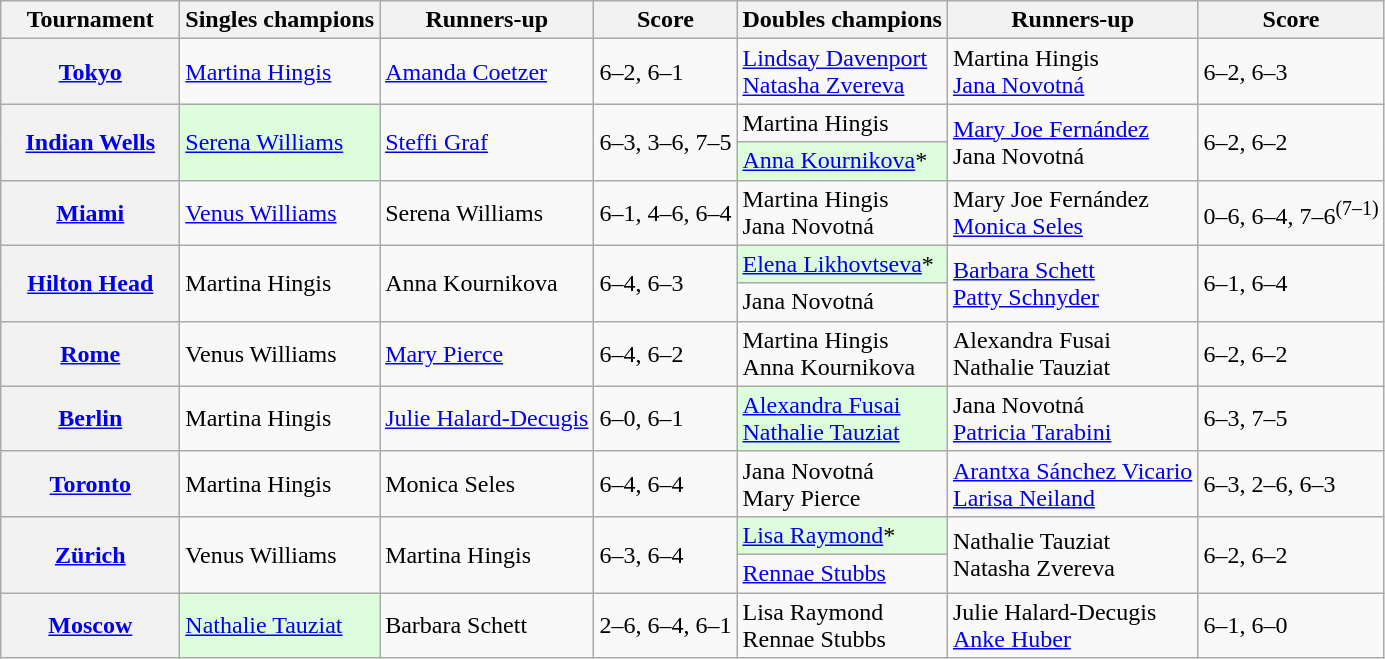<table class="wikitable plainrowheaders">
<tr>
<th scope="col" style="min-width:7em">Tournament</th>
<th scope="col">Singles champions</th>
<th scope="col">Runners-up</th>
<th scope="col">Score</th>
<th scope="col">Doubles champions</th>
<th scope="col">Runners-up</th>
<th scope="col">Score</th>
</tr>
<tr>
<th scope="row"><strong><a href='#'>Tokyo</a></strong><br></th>
<td> <a href='#'>Martina Hingis</a></td>
<td> <a href='#'>Amanda Coetzer</a></td>
<td>6–2, 6–1</td>
<td> <a href='#'>Lindsay Davenport</a> <br>  <a href='#'>Natasha Zvereva</a></td>
<td> Martina Hingis <br>  <a href='#'>Jana Novotná</a></td>
<td>6–2, 6–3</td>
</tr>
<tr>
<th scope="row" rowspan=2><strong><a href='#'>Indian Wells</a></strong><br></th>
<td rowspan="2" style="background:#ddfddd"> <a href='#'>Serena Williams</a></td>
<td rowspan="2"> <a href='#'>Steffi Graf</a></td>
<td rowspan="2">6–3, 3–6, 7–5</td>
<td> Martina Hingis</td>
<td rowspan="2"> <a href='#'>Mary Joe Fernández</a> <br>  Jana Novotná</td>
<td rowspan="2">6–2, 6–2</td>
</tr>
<tr>
<td style="background:#ddfddd"> <a href='#'>Anna Kournikova</a>*</td>
</tr>
<tr>
<th scope="row"><strong><a href='#'>Miami</a></strong><br></th>
<td> <a href='#'>Venus Williams</a></td>
<td> Serena Williams</td>
<td>6–1, 4–6, 6–4</td>
<td> Martina Hingis <br>  Jana Novotná</td>
<td> Mary Joe Fernández <br>  <a href='#'>Monica Seles</a></td>
<td>0–6, 6–4, 7–6<sup>(7–1)</sup></td>
</tr>
<tr>
<th scope="row" rowspan=2><strong><a href='#'>Hilton Head</a></strong><br></th>
<td rowspan="2"> Martina Hingis</td>
<td rowspan="2"> Anna Kournikova</td>
<td rowspan="2">6–4, 6–3</td>
<td style="background:#ddfddd"> <a href='#'>Elena Likhovtseva</a>*</td>
<td rowspan="2"> <a href='#'>Barbara Schett</a> <br>  <a href='#'>Patty Schnyder</a></td>
<td rowspan="2">6–1, 6–4</td>
</tr>
<tr>
<td> Jana Novotná</td>
</tr>
<tr>
<th scope="row"><strong><a href='#'>Rome</a></strong><br></th>
<td> Venus Williams</td>
<td> <a href='#'>Mary Pierce</a></td>
<td>6–4, 6–2</td>
<td> Martina Hingis <br>  Anna Kournikova</td>
<td> Alexandra Fusai <br>  Nathalie Tauziat</td>
<td>6–2, 6–2</td>
</tr>
<tr>
<th scope="row"><strong><a href='#'>Berlin</a></strong><br></th>
<td> Martina Hingis</td>
<td> <a href='#'>Julie Halard-Decugis</a></td>
<td>6–0, 6–1</td>
<td style="background:#ddfddd"> <a href='#'>Alexandra Fusai</a> <br>  <a href='#'>Nathalie Tauziat</a></td>
<td> Jana Novotná <br>  <a href='#'>Patricia Tarabini</a></td>
<td>6–3, 7–5</td>
</tr>
<tr>
<th scope="row"><strong><a href='#'>Toronto</a></strong><br></th>
<td> Martina Hingis</td>
<td> Monica Seles</td>
<td>6–4, 6–4</td>
<td> Jana Novotná <br>  Mary Pierce</td>
<td> <a href='#'>Arantxa Sánchez Vicario</a> <br>  <a href='#'>Larisa Neiland</a></td>
<td>6–3, 2–6, 6–3</td>
</tr>
<tr>
<th scope="row" rowspan=2><strong><a href='#'>Zürich</a></strong><br></th>
<td rowspan="2"> Venus Williams</td>
<td rowspan="2"> Martina Hingis</td>
<td rowspan="2">6–3, 6–4</td>
<td style="background:#ddfddd"> <a href='#'>Lisa Raymond</a>*</td>
<td rowspan="2"> Nathalie Tauziat <br>  Natasha Zvereva</td>
<td rowspan="2">6–2, 6–2</td>
</tr>
<tr>
<td> <a href='#'>Rennae Stubbs</a></td>
</tr>
<tr>
<th scope="row"><strong><a href='#'>Moscow</a></strong><br></th>
<td style="background:#ddfddd"> <a href='#'>Nathalie Tauziat</a></td>
<td> Barbara Schett</td>
<td>2–6, 6–4, 6–1</td>
<td> Lisa Raymond <br>  Rennae Stubbs</td>
<td> Julie Halard-Decugis <br>  <a href='#'>Anke Huber</a></td>
<td>6–1, 6–0</td>
</tr>
</table>
